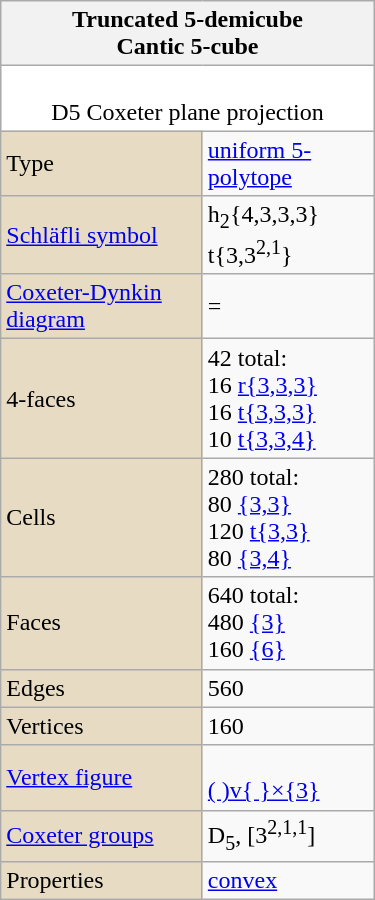<table class="wikitable" align="right" style="margin-left:10px" width="250">
<tr>
<th bgcolor=#e7dcc3 colspan=2>Truncated 5-demicube<br>Cantic 5-cube</th>
</tr>
<tr>
<td bgcolor=#ffffff align=center colspan=2><br>D5 Coxeter plane projection</td>
</tr>
<tr>
<td bgcolor=#e7dcc3>Type</td>
<td><a href='#'>uniform 5-polytope</a></td>
</tr>
<tr>
<td bgcolor=#e7dcc3><a href='#'>Schläfli symbol</a></td>
<td>h<sub>2</sub>{4,3,3,3}<br>t{3,3<sup>2,1</sup>}</td>
</tr>
<tr>
<td bgcolor=#e7dcc3><a href='#'>Coxeter-Dynkin diagram</a></td>
<td> = </td>
</tr>
<tr>
<td bgcolor=#e7dcc3>4-faces</td>
<td>42 total:<br>16 <a href='#'>r{3,3,3}</a><br>16 <a href='#'>t{3,3,3}</a><br>10 <a href='#'>t{3,3,4}</a></td>
</tr>
<tr>
<td bgcolor=#e7dcc3>Cells</td>
<td>280 total:<br>80 <a href='#'>{3,3}</a><br>120 <a href='#'>t{3,3}</a><br>80 <a href='#'>{3,4}</a></td>
</tr>
<tr>
<td bgcolor=#e7dcc3>Faces</td>
<td>640 total:<br>480 <a href='#'>{3}</a><br>160 <a href='#'>{6}</a></td>
</tr>
<tr>
<td bgcolor=#e7dcc3>Edges</td>
<td>560</td>
</tr>
<tr>
<td bgcolor=#e7dcc3>Vertices</td>
<td>160</td>
</tr>
<tr>
<td bgcolor=#e7dcc3><a href='#'>Vertex figure</a></td>
<td><br><a href='#'>( )v{ }×{3}</a></td>
</tr>
<tr>
<td bgcolor=#e7dcc3><a href='#'>Coxeter groups</a></td>
<td>D<sub>5</sub>, [3<sup>2,1,1</sup>]</td>
</tr>
<tr>
<td bgcolor=#e7dcc3>Properties</td>
<td><a href='#'>convex</a></td>
</tr>
</table>
